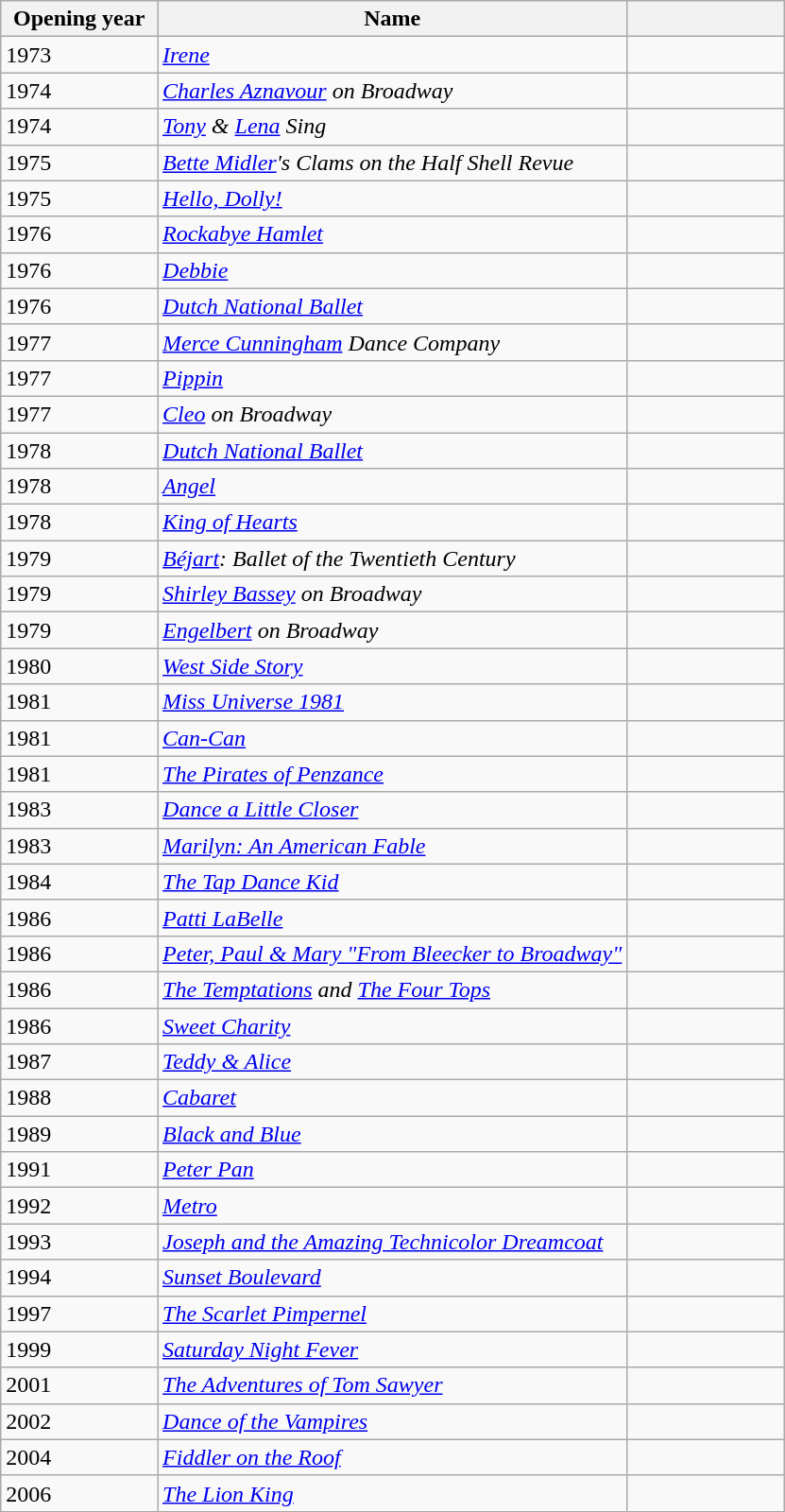<table class="wikitable sortable collapsible">
<tr>
<th width=20% scope="col">Opening year</th>
<th width=60% scope="col">Name</th>
<th width=20% scope="col"  class="unsortable"></th>
</tr>
<tr>
<td>1973</td>
<td><em><a href='#'>Irene</a></em></td>
<td></td>
</tr>
<tr>
<td>1974</td>
<td><em><a href='#'>Charles Aznavour</a> on Broadway</em></td>
<td></td>
</tr>
<tr>
<td>1974</td>
<td><em><a href='#'>Tony</a> & <a href='#'>Lena</a> Sing</em></td>
<td></td>
</tr>
<tr>
<td>1975</td>
<td><em><a href='#'>Bette Midler</a>'s Clams on the Half Shell Revue</em></td>
<td></td>
</tr>
<tr>
<td>1975</td>
<td><em><a href='#'>Hello, Dolly!</a></em></td>
<td></td>
</tr>
<tr>
<td>1976</td>
<td><em><a href='#'>Rockabye Hamlet</a></em></td>
<td></td>
</tr>
<tr>
<td>1976</td>
<td><em><a href='#'>Debbie</a></em></td>
<td></td>
</tr>
<tr>
<td>1976</td>
<td><em><a href='#'>Dutch National Ballet</a></em></td>
<td></td>
</tr>
<tr>
<td>1977</td>
<td><em><a href='#'>Merce Cunningham</a> Dance Company</em></td>
<td></td>
</tr>
<tr>
<td>1977</td>
<td><em><a href='#'>Pippin</a></em></td>
<td></td>
</tr>
<tr>
<td>1977</td>
<td><em><a href='#'>Cleo</a> on Broadway</em></td>
<td></td>
</tr>
<tr>
<td>1978</td>
<td><em><a href='#'>Dutch National Ballet</a></em></td>
<td></td>
</tr>
<tr>
<td>1978</td>
<td><em><a href='#'>Angel</a></em></td>
<td></td>
</tr>
<tr>
<td>1978</td>
<td><em><a href='#'>King of Hearts</a></em></td>
<td></td>
</tr>
<tr>
<td>1979</td>
<td><em><a href='#'>Béjart</a>: Ballet of the Twentieth Century</em></td>
<td></td>
</tr>
<tr>
<td>1979</td>
<td><em><a href='#'>Shirley Bassey</a> on Broadway</em></td>
<td></td>
</tr>
<tr>
<td>1979</td>
<td><em><a href='#'>Engelbert</a> on Broadway</em></td>
<td></td>
</tr>
<tr>
<td>1980</td>
<td><em><a href='#'>West Side Story</a></em></td>
<td></td>
</tr>
<tr>
<td>1981</td>
<td><em><a href='#'>Miss Universe 1981</a></em></td>
<td></td>
</tr>
<tr>
<td>1981</td>
<td><em><a href='#'>Can-Can</a></em></td>
<td></td>
</tr>
<tr>
<td>1981</td>
<td><em><a href='#'>The Pirates of Penzance</a></em></td>
<td></td>
</tr>
<tr>
<td>1983</td>
<td><em><a href='#'>Dance a Little Closer</a></em></td>
<td></td>
</tr>
<tr>
<td>1983</td>
<td><em><a href='#'>Marilyn: An American Fable</a></em></td>
<td></td>
</tr>
<tr>
<td>1984</td>
<td><em><a href='#'>The Tap Dance Kid</a></em></td>
<td></td>
</tr>
<tr>
<td>1986</td>
<td><em><a href='#'>Patti LaBelle</a></em></td>
<td></td>
</tr>
<tr>
<td>1986</td>
<td><em><a href='#'>Peter, Paul & Mary "From Bleecker to Broadway"</a></em></td>
<td></td>
</tr>
<tr>
<td>1986</td>
<td><em><a href='#'>The Temptations</a> and <a href='#'>The Four Tops</a></em></td>
<td></td>
</tr>
<tr>
<td>1986</td>
<td><em><a href='#'>Sweet Charity</a></em></td>
<td></td>
</tr>
<tr>
<td>1987</td>
<td><em><a href='#'>Teddy & Alice</a></em></td>
<td></td>
</tr>
<tr>
<td>1988</td>
<td><em><a href='#'>Cabaret</a></em></td>
<td></td>
</tr>
<tr>
<td>1989</td>
<td><em><a href='#'>Black and Blue</a></em></td>
<td></td>
</tr>
<tr>
<td>1991</td>
<td><em><a href='#'>Peter Pan</a></em></td>
<td></td>
</tr>
<tr>
<td>1992</td>
<td><em><a href='#'>Metro</a></em></td>
<td></td>
</tr>
<tr>
<td>1993</td>
<td><em><a href='#'>Joseph and the Amazing Technicolor Dreamcoat</a></em></td>
<td></td>
</tr>
<tr>
<td>1994</td>
<td><em><a href='#'>Sunset Boulevard</a></em></td>
<td></td>
</tr>
<tr>
<td>1997</td>
<td><em><a href='#'>The Scarlet Pimpernel</a></em></td>
<td></td>
</tr>
<tr>
<td>1999</td>
<td><em><a href='#'>Saturday Night Fever</a></em></td>
<td></td>
</tr>
<tr>
<td>2001</td>
<td><em><a href='#'>The Adventures of Tom Sawyer</a></em></td>
<td></td>
</tr>
<tr>
<td>2002</td>
<td><em><a href='#'>Dance of the Vampires</a></em></td>
<td></td>
</tr>
<tr>
<td>2004</td>
<td><em><a href='#'>Fiddler on the Roof</a></em></td>
<td></td>
</tr>
<tr>
<td>2006</td>
<td><em><a href='#'>The Lion King</a></em></td>
<td></td>
</tr>
</table>
